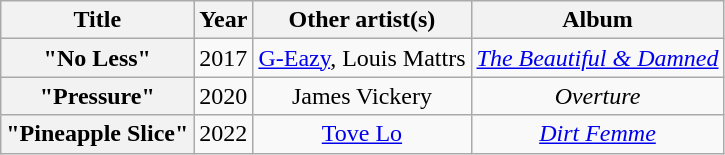<table class="wikitable plainrowheaders" style="text-align:center;">
<tr>
<th scope="col">Title</th>
<th scope="col">Year</th>
<th scope="col">Other artist(s)</th>
<th scope="col">Album</th>
</tr>
<tr>
<th scope="row">"No Less"</th>
<td>2017</td>
<td><a href='#'>G-Eazy</a>, Louis Mattrs</td>
<td><em><a href='#'>The Beautiful & Damned</a></em></td>
</tr>
<tr>
<th scope="row">"Pressure"</th>
<td>2020</td>
<td>James Vickery</td>
<td><em>Overture</em></td>
</tr>
<tr>
<th scope="row">"Pineapple Slice"</th>
<td>2022</td>
<td><a href='#'>Tove Lo</a></td>
<td><em><a href='#'>Dirt Femme</a></em></td>
</tr>
</table>
